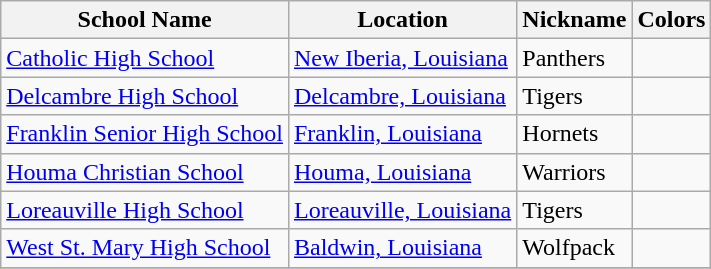<table class="wikitable">
<tr>
<th>School Name</th>
<th>Location</th>
<th>Nickname</th>
<th>Colors</th>
</tr>
<tr>
<td><a href='#'>Catholic High School</a></td>
<td><a href='#'>New Iberia, Louisiana</a></td>
<td>Panthers</td>
<td> </td>
</tr>
<tr>
<td><a href='#'>Delcambre High School</a></td>
<td><a href='#'>Delcambre, Louisiana</a></td>
<td>Tigers</td>
<td> </td>
</tr>
<tr>
<td><a href='#'>Franklin Senior High School</a></td>
<td><a href='#'>Franklin, Louisiana</a></td>
<td>Hornets</td>
<td> </td>
</tr>
<tr>
<td><a href='#'>Houma Christian School</a></td>
<td><a href='#'>Houma, Louisiana</a></td>
<td>Warriors</td>
<td>  </td>
</tr>
<tr>
<td><a href='#'>Loreauville High School</a></td>
<td><a href='#'>Loreauville, Louisiana</a></td>
<td>Tigers</td>
<td> </td>
</tr>
<tr>
<td><a href='#'>West St. Mary High School</a></td>
<td><a href='#'>Baldwin, Louisiana</a></td>
<td>Wolfpack</td>
<td>  </td>
</tr>
<tr>
</tr>
</table>
